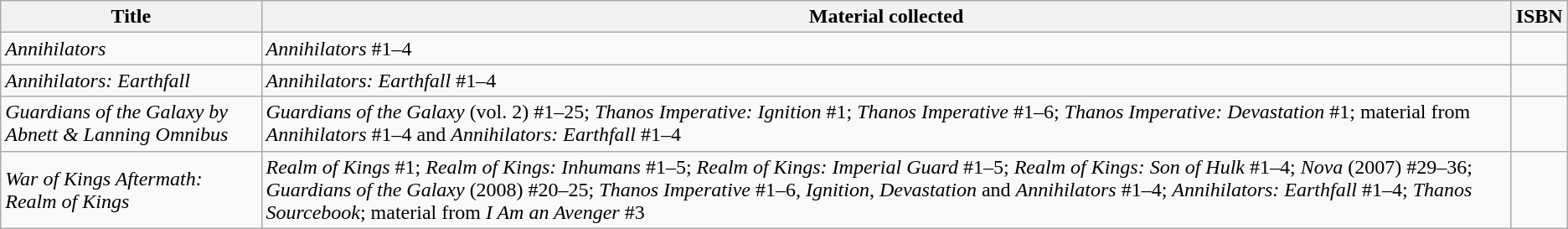<table class="wikitable">
<tr>
<th>Title</th>
<th>Material collected</th>
<th>ISBN</th>
</tr>
<tr>
<td><em>Annihilators</em></td>
<td><em>Annihilators</em> #1–4</td>
<td></td>
</tr>
<tr>
<td><em>Annihilators: Earthfall</em></td>
<td><em>Annihilators: Earthfall</em> #1–4</td>
<td></td>
</tr>
<tr>
<td><em>Guardians of the Galaxy by Abnett & Lanning Omnibus</em></td>
<td><em>Guardians of the Galaxy</em> (vol. 2) #1–25; <em>Thanos Imperative: Ignition</em> #1; <em>Thanos Imperative</em> #1–6; <em>Thanos Imperative: Devastation</em> #1; material from <em>Annihilators</em> #1–4 and <em>Annihilators: Earthfall</em> #1–4</td>
<td></td>
</tr>
<tr>
<td><em>War of Kings Aftermath: Realm of Kings</em></td>
<td><em>Realm of Kings</em> #1; <em>Realm of Kings: Inhumans</em> #1–5; <em>Realm of Kings: Imperial Guard</em> #1–5; <em>Realm of Kings: Son of Hulk</em> #1–4; <em>Nova</em> (2007) #29–36; <em>Guardians of the Galaxy</em> (2008) #20–25; <em>Thanos Imperative</em> #1–6, <em>Ignition</em>, <em>Devastation</em> and  <em>Annihilators</em> #1–4; <em>Annihilators: Earthfall</em> #1–4; <em>Thanos Sourcebook</em>; material from <em>I Am an Avenger</em> #3</td>
<td></td>
</tr>
</table>
